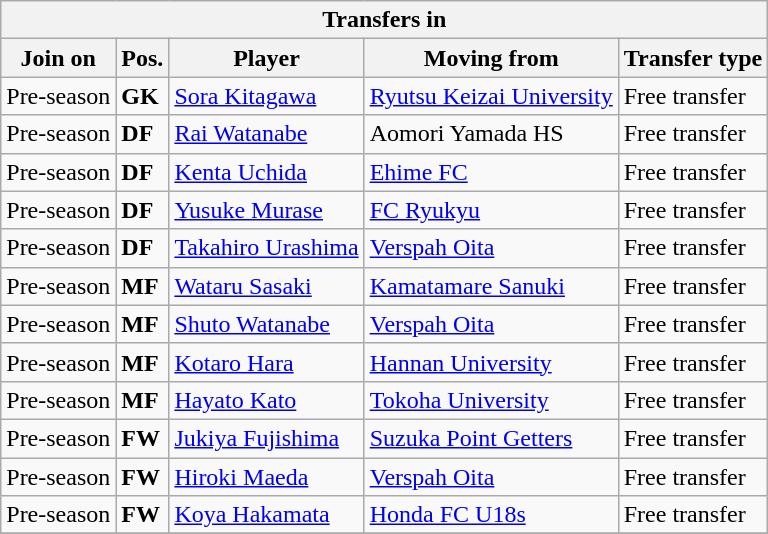<table class="wikitable sortable" style=“text-align:left;>
<tr>
<th colspan="5">Transfers in</th>
</tr>
<tr>
<th>Join on</th>
<th>Pos.</th>
<th>Player</th>
<th>Moving from</th>
<th>Transfer type</th>
</tr>
<tr>
<td>Pre-season</td>
<td><strong>GK</strong></td>
<td> <a href='#'>Sora Kitagawa</a></td>
<td> <a href='#'>Ryutsu Keizai University</a></td>
<td>Free transfer</td>
</tr>
<tr>
<td>Pre-season</td>
<td><strong>DF</strong></td>
<td> <a href='#'>Rai Watanabe</a></td>
<td> Aomori Yamada HS</td>
<td>Free transfer</td>
</tr>
<tr>
<td>Pre-season</td>
<td><strong>DF</strong></td>
<td> <a href='#'>Kenta Uchida</a></td>
<td> <a href='#'>Ehime FC</a></td>
<td>Free transfer</td>
</tr>
<tr>
<td>Pre-season</td>
<td><strong>DF</strong></td>
<td> <a href='#'>Yusuke Murase</a></td>
<td> <a href='#'>FC Ryukyu</a></td>
<td>Free transfer</td>
</tr>
<tr>
<td>Pre-season</td>
<td><strong>DF</strong></td>
<td> <a href='#'>Takahiro Urashima</a></td>
<td> <a href='#'>Verspah Oita</a></td>
<td>Free transfer</td>
</tr>
<tr>
<td>Pre-season</td>
<td><strong>MF</strong></td>
<td> <a href='#'>Wataru Sasaki</a></td>
<td> <a href='#'>Kamatamare Sanuki</a></td>
<td>Free transfer</td>
</tr>
<tr>
<td>Pre-season</td>
<td><strong>MF</strong></td>
<td> <a href='#'>Shuto Watanabe</a></td>
<td> <a href='#'>Verspah Oita</a></td>
<td>Free transfer</td>
</tr>
<tr>
<td>Pre-season</td>
<td><strong>MF</strong></td>
<td> <a href='#'>Kotaro Hara</a></td>
<td> <a href='#'>Hannan University</a></td>
<td>Free transfer</td>
</tr>
<tr>
<td>Pre-season</td>
<td><strong>MF</strong></td>
<td> <a href='#'>Hayato Kato</a></td>
<td> <a href='#'>Tokoha University</a></td>
<td>Free transfer</td>
</tr>
<tr>
<td>Pre-season</td>
<td><strong>FW</strong></td>
<td> <a href='#'>Jukiya Fujishima</a></td>
<td> <a href='#'>Suzuka Point Getters</a></td>
<td>Free transfer</td>
</tr>
<tr>
<td>Pre-season</td>
<td><strong>FW</strong></td>
<td> <a href='#'>Hiroki Maeda</a></td>
<td> <a href='#'>Verspah Oita</a></td>
<td>Free transfer</td>
</tr>
<tr>
<td>Pre-season</td>
<td><strong>FW</strong></td>
<td> <a href='#'>Koya Hakamata</a></td>
<td> <a href='#'>Honda FC U18s</a></td>
<td>Free transfer</td>
</tr>
<tr>
</tr>
</table>
